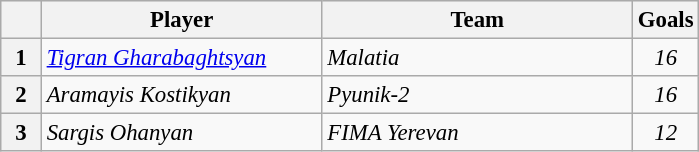<table class="wikitable" style="font-size:95%;">
<tr bgcolor="#efefef">
<th width="20"></th>
<th width="180">Player</th>
<th width="200">Team</th>
<th width="30">Goals</th>
</tr>
<tr !>
<th>1</th>
<td><em><a href='#'>Tigran Gharabaghtsyan</a></em></td>
<td><em>Malatia</em></td>
<td align=center><em>16</em></td>
</tr>
<tr !>
<th>2</th>
<td><em>Aramayis Kostikyan</em></td>
<td><em>Pyunik-2</em></td>
<td align=center><em>16</em></td>
</tr>
<tr !>
<th>3</th>
<td><em>Sargis Ohanyan</em></td>
<td><em>FIMA Yerevan</em></td>
<td align=center><em>12</em></td>
</tr>
</table>
